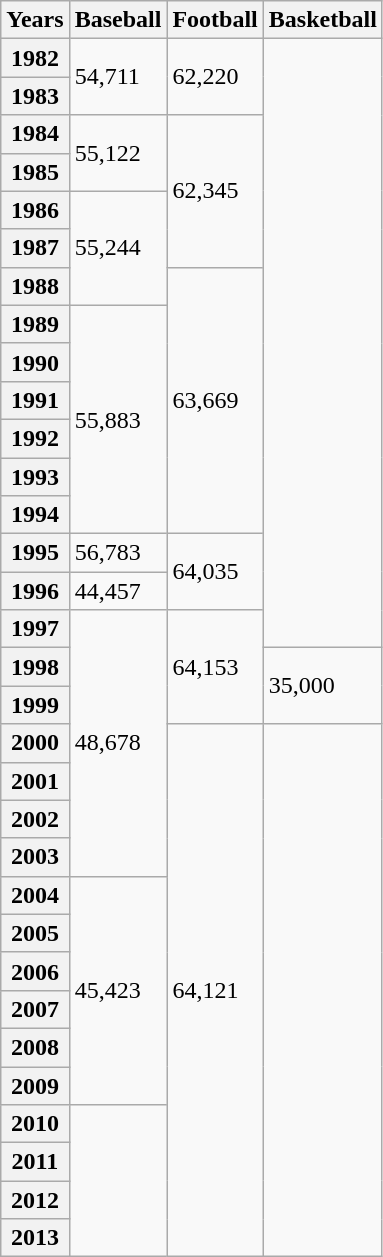<table class="wikitable">
<tr>
<th>Years</th>
<th>Baseball</th>
<th>Football</th>
<th>Basketball</th>
</tr>
<tr>
<th>1982</th>
<td rowspan="2">54,711</td>
<td rowspan="2">62,220</td>
<td rowspan="16"></td>
</tr>
<tr>
<th>1983</th>
</tr>
<tr>
<th>1984</th>
<td rowspan="2">55,122</td>
<td rowspan="4">62,345</td>
</tr>
<tr>
<th>1985</th>
</tr>
<tr>
<th>1986</th>
<td rowspan="3">55,244</td>
</tr>
<tr>
<th>1987</th>
</tr>
<tr>
<th>1988</th>
<td rowspan="7">63,669</td>
</tr>
<tr>
<th>1989</th>
<td rowspan="6">55,883</td>
</tr>
<tr>
<th>1990</th>
</tr>
<tr>
<th>1991</th>
</tr>
<tr>
<th>1992</th>
</tr>
<tr>
<th>1993</th>
</tr>
<tr>
<th>1994</th>
</tr>
<tr>
<th>1995</th>
<td>56,783</td>
<td rowspan="2">64,035</td>
</tr>
<tr>
<th>1996</th>
<td>44,457</td>
</tr>
<tr>
<th>1997</th>
<td rowspan="7">48,678</td>
<td rowspan="3">64,153</td>
</tr>
<tr>
<th>1998</th>
<td rowspan="2">35,000</td>
</tr>
<tr>
<th>1999</th>
</tr>
<tr>
<th>2000</th>
<td rowspan="14">64,121</td>
<td rowspan="14"></td>
</tr>
<tr>
<th>2001</th>
</tr>
<tr>
<th>2002</th>
</tr>
<tr>
<th>2003</th>
</tr>
<tr>
<th>2004</th>
<td rowspan="6">45,423</td>
</tr>
<tr>
<th>2005</th>
</tr>
<tr>
<th>2006</th>
</tr>
<tr>
<th>2007</th>
</tr>
<tr>
<th>2008</th>
</tr>
<tr>
<th>2009</th>
</tr>
<tr>
<th>2010</th>
<td rowspan="4"></td>
</tr>
<tr>
<th>2011</th>
</tr>
<tr>
<th>2012</th>
</tr>
<tr>
<th>2013</th>
</tr>
</table>
